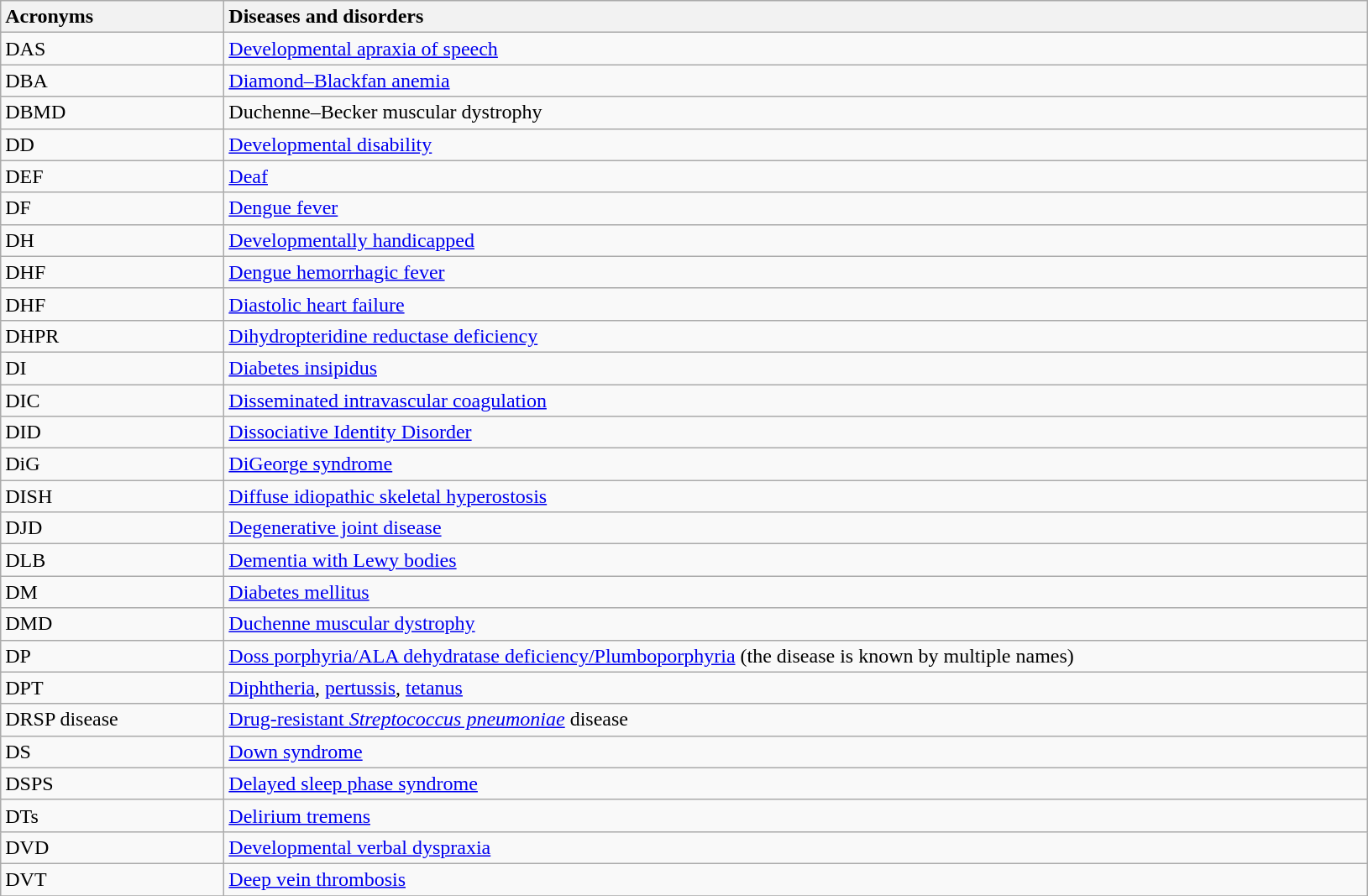<table class="wikitable sortable">
<tr>
<th width=170px style=text-align:left>Acronyms</th>
<th width=900px style=text-align:left>Diseases and disorders</th>
</tr>
<tr>
<td>DAS</td>
<td><a href='#'>Developmental apraxia of speech</a></td>
</tr>
<tr>
<td>DBA</td>
<td><a href='#'>Diamond–Blackfan anemia</a></td>
</tr>
<tr>
<td>DBMD</td>
<td>Duchenne–Becker muscular dystrophy</td>
</tr>
<tr>
<td>DD</td>
<td><a href='#'>Developmental disability</a></td>
</tr>
<tr>
<td>DEF</td>
<td><a href='#'>Deaf</a></td>
</tr>
<tr>
<td>DF</td>
<td><a href='#'>Dengue fever</a></td>
</tr>
<tr>
<td>DH</td>
<td><a href='#'>Developmentally handicapped</a></td>
</tr>
<tr>
<td>DHF</td>
<td><a href='#'>Dengue hemorrhagic fever</a></td>
</tr>
<tr>
<td>DHF</td>
<td><a href='#'>Diastolic heart failure</a></td>
</tr>
<tr>
<td>DHPR</td>
<td><a href='#'>Dihydropteridine reductase deficiency</a></td>
</tr>
<tr>
<td>DI</td>
<td><a href='#'>Diabetes insipidus</a></td>
</tr>
<tr>
<td>DIC</td>
<td><a href='#'>Disseminated intravascular coagulation</a></td>
</tr>
<tr>
<td>DID</td>
<td><a href='#'>Dissociative Identity Disorder</a></td>
</tr>
<tr>
<td>DiG</td>
<td><a href='#'>DiGeorge syndrome</a></td>
</tr>
<tr>
<td>DISH</td>
<td><a href='#'>Diffuse idiopathic skeletal hyperostosis</a></td>
</tr>
<tr>
<td>DJD</td>
<td><a href='#'>Degenerative joint disease</a></td>
</tr>
<tr>
<td>DLB</td>
<td><a href='#'>Dementia with Lewy bodies</a></td>
</tr>
<tr>
<td>DM</td>
<td><a href='#'>Diabetes mellitus</a></td>
</tr>
<tr>
<td>DMD</td>
<td><a href='#'>Duchenne muscular dystrophy</a></td>
</tr>
<tr>
<td>DP</td>
<td><a href='#'>Doss porphyria/ALA dehydratase deficiency/Plumboporphyria</a> (the disease is known by multiple names)</td>
</tr>
<tr>
<td>DPT</td>
<td><a href='#'>Diphtheria</a>, <a href='#'>pertussis</a>, <a href='#'>tetanus</a></td>
</tr>
<tr>
<td>DRSP disease</td>
<td><a href='#'>Drug-resistant <em>Streptococcus pneumoniae</em></a> disease</td>
</tr>
<tr>
<td>DS</td>
<td><a href='#'>Down syndrome</a></td>
</tr>
<tr>
<td>DSPS</td>
<td><a href='#'>Delayed sleep phase syndrome</a></td>
</tr>
<tr>
<td>DTs</td>
<td><a href='#'>Delirium tremens</a></td>
</tr>
<tr>
<td>DVD</td>
<td><a href='#'>Developmental verbal dyspraxia</a></td>
</tr>
<tr>
<td>DVT</td>
<td><a href='#'>Deep vein thrombosis</a></td>
</tr>
<tr>
</tr>
</table>
